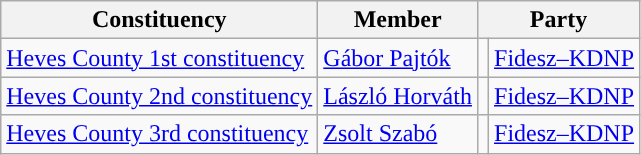<table class="wikitable">
<tr>
<th>Constituency</th>
<th>Member</th>
<th colspan="2">Party</th>
</tr>
<tr>
<td><a href='#'>Heves County 1st constituency</a></td>
<td><a href='#'>Gábor Pajtók</a></td>
<td style="background-color: "></td>
<td><a href='#'>Fidesz–KDNP</a></td>
</tr>
<tr>
<td><a href='#'>Heves County 2nd constituency</a></td>
<td><a href='#'>László Horváth</a></td>
<td style="background-color: "></td>
<td><a href='#'>Fidesz–KDNP</a></td>
</tr>
<tr>
<td><a href='#'>Heves County 3rd constituency</a></td>
<td><a href='#'>Zsolt Szabó</a></td>
<td style="background-color: "></td>
<td><a href='#'>Fidesz–KDNP</a></td>
</tr>
</table>
